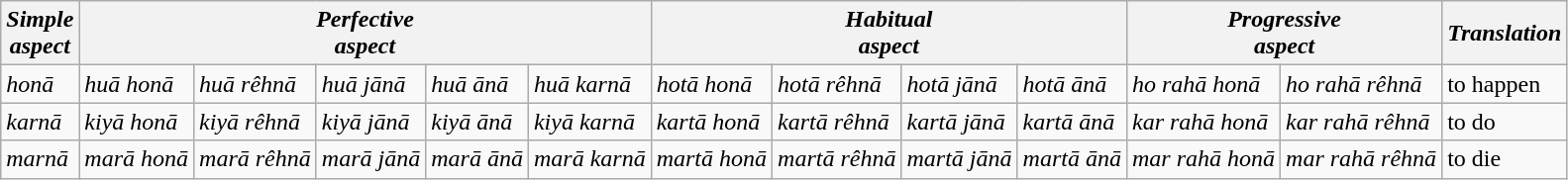<table class="wikitable">
<tr>
<th><em>Simple</em><br><em>aspect</em></th>
<th colspan="5"><em>Perfective</em><br><em>aspect</em></th>
<th colspan="4"><em>Habitual</em><br><em>aspect</em></th>
<th colspan="2"><em>Progressive</em><br><em>aspect</em></th>
<th><em>Translation</em></th>
</tr>
<tr>
<td><em>honā</em></td>
<td><em>huā honā</em></td>
<td><em>huā rêhnā</em></td>
<td><em>huā jānā</em></td>
<td><em>huā ānā</em></td>
<td><em>huā karnā</em></td>
<td><em>hotā honā</em></td>
<td><em>hotā rêhnā</em></td>
<td><em>hotā jānā</em></td>
<td><em>hotā ānā</em></td>
<td><em>ho rahā honā</em></td>
<td><em>ho rahā rêhnā</em></td>
<td>to happen</td>
</tr>
<tr>
<td><em>karnā</em></td>
<td><em>kiyā honā</em></td>
<td><em>kiyā rêhnā</em></td>
<td><em>kiyā jānā</em></td>
<td><em>kiyā ānā</em></td>
<td><em>kiyā karnā</em></td>
<td><em>kartā honā</em></td>
<td><em>kartā rêhnā</em></td>
<td><em>kartā jānā</em></td>
<td><em>kartā ānā</em></td>
<td><em>kar rahā honā</em></td>
<td><em>kar rahā rêhnā</em></td>
<td>to do</td>
</tr>
<tr>
<td><em>marnā</em></td>
<td><em>marā honā</em></td>
<td><em>marā rêhnā</em></td>
<td><em>marā jānā</em></td>
<td><em>marā ānā</em></td>
<td><em>marā karnā</em></td>
<td><em>martā honā</em></td>
<td><em>martā rêhnā</em></td>
<td><em>martā jānā</em></td>
<td><em>martā ānā</em></td>
<td><em>mar rahā honā</em></td>
<td><em>mar rahā rêhnā</em></td>
<td>to die</td>
</tr>
</table>
